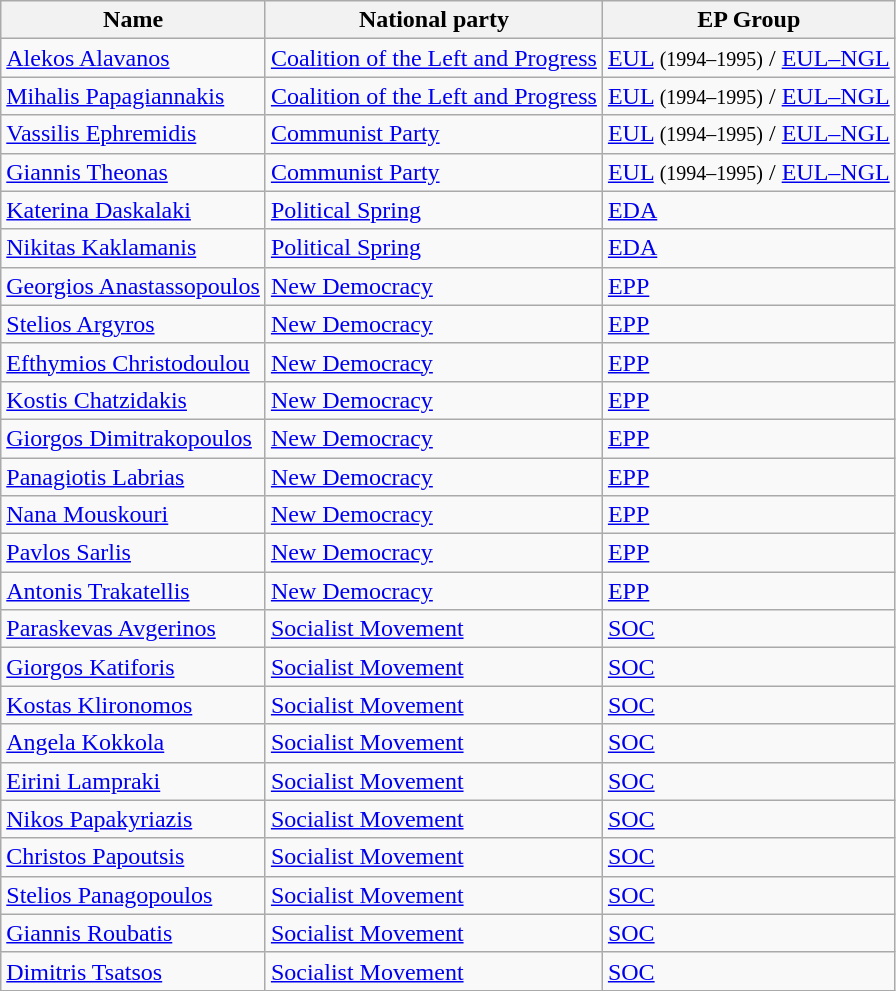<table class="sortable wikitable">
<tr>
<th>Name</th>
<th>National party</th>
<th>EP Group</th>
</tr>
<tr>
<td><a href='#'>Alekos Alavanos</a></td>
<td> <a href='#'>Coalition of the Left and Progress</a></td>
<td> <a href='#'>EUL</a> <small>(1994–1995)</small> /  <a href='#'>EUL–NGL</a></td>
</tr>
<tr>
<td><a href='#'>Mihalis Papagiannakis</a></td>
<td> <a href='#'>Coalition of the Left and Progress</a></td>
<td> <a href='#'>EUL</a> <small>(1994–1995)</small> /  <a href='#'>EUL–NGL</a></td>
</tr>
<tr>
<td><a href='#'>Vassilis Ephremidis</a></td>
<td> <a href='#'>Communist Party</a></td>
<td> <a href='#'>EUL</a> <small>(1994–1995)</small> /  <a href='#'>EUL–NGL</a></td>
</tr>
<tr>
<td><a href='#'>Giannis Theonas</a></td>
<td> <a href='#'>Communist Party</a></td>
<td> <a href='#'>EUL</a> <small>(1994–1995)</small> /  <a href='#'>EUL–NGL</a></td>
</tr>
<tr>
<td><a href='#'>Katerina Daskalaki</a></td>
<td> <a href='#'>Political Spring</a></td>
<td> <a href='#'>EDA</a></td>
</tr>
<tr>
<td><a href='#'>Nikitas Kaklamanis</a></td>
<td> <a href='#'>Political Spring</a></td>
<td> <a href='#'>EDA</a></td>
</tr>
<tr>
<td><a href='#'>Georgios Anastassopoulos</a></td>
<td> <a href='#'>New Democracy</a></td>
<td> <a href='#'>EPP</a></td>
</tr>
<tr>
<td><a href='#'>Stelios Argyros</a></td>
<td> <a href='#'>New Democracy</a></td>
<td> <a href='#'>EPP</a></td>
</tr>
<tr>
<td><a href='#'>Efthymios Christodoulou</a></td>
<td> <a href='#'>New Democracy</a></td>
<td> <a href='#'>EPP</a></td>
</tr>
<tr>
<td><a href='#'>Kostis Chatzidakis</a></td>
<td> <a href='#'>New Democracy</a></td>
<td> <a href='#'>EPP</a></td>
</tr>
<tr>
<td><a href='#'>Giorgos Dimitrakopoulos</a></td>
<td> <a href='#'>New Democracy</a></td>
<td> <a href='#'>EPP</a></td>
</tr>
<tr>
<td><a href='#'>Panagiotis Labrias</a></td>
<td> <a href='#'>New Democracy</a></td>
<td> <a href='#'>EPP</a></td>
</tr>
<tr>
<td><a href='#'>Nana Mouskouri</a></td>
<td> <a href='#'>New Democracy</a></td>
<td> <a href='#'>EPP</a></td>
</tr>
<tr>
<td><a href='#'>Pavlos Sarlis</a></td>
<td> <a href='#'>New Democracy</a></td>
<td> <a href='#'>EPP</a></td>
</tr>
<tr>
<td><a href='#'>Antonis Trakatellis</a></td>
<td> <a href='#'>New Democracy</a></td>
<td> <a href='#'>EPP</a></td>
</tr>
<tr>
<td><a href='#'>Paraskevas Avgerinos</a></td>
<td> <a href='#'>Socialist Movement</a></td>
<td> <a href='#'>SOC</a></td>
</tr>
<tr>
<td><a href='#'>Giorgos Katiforis</a></td>
<td> <a href='#'>Socialist Movement</a></td>
<td> <a href='#'>SOC</a></td>
</tr>
<tr>
<td><a href='#'>Kostas Klironomos</a></td>
<td> <a href='#'>Socialist Movement</a></td>
<td> <a href='#'>SOC</a></td>
</tr>
<tr>
<td><a href='#'>Angela Kokkola</a></td>
<td> <a href='#'>Socialist Movement</a></td>
<td> <a href='#'>SOC</a></td>
</tr>
<tr>
<td><a href='#'>Eirini Lampraki</a></td>
<td> <a href='#'>Socialist Movement</a></td>
<td> <a href='#'>SOC</a></td>
</tr>
<tr>
<td><a href='#'>Nikos Papakyriazis</a></td>
<td> <a href='#'>Socialist Movement</a></td>
<td> <a href='#'>SOC</a></td>
</tr>
<tr>
<td><a href='#'>Christos Papoutsis</a></td>
<td> <a href='#'>Socialist Movement</a></td>
<td> <a href='#'>SOC</a></td>
</tr>
<tr>
<td><a href='#'>Stelios Panagopoulos</a></td>
<td> <a href='#'>Socialist Movement</a></td>
<td> <a href='#'>SOC</a></td>
</tr>
<tr>
<td><a href='#'>Giannis Roubatis</a></td>
<td> <a href='#'>Socialist Movement</a></td>
<td> <a href='#'>SOC</a></td>
</tr>
<tr>
<td><a href='#'>Dimitris Tsatsos</a></td>
<td> <a href='#'>Socialist Movement</a></td>
<td> <a href='#'>SOC</a></td>
</tr>
</table>
